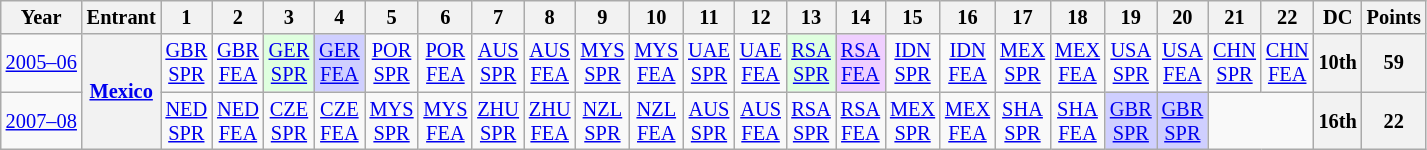<table class="wikitable" style="text-align:center; font-size:85%">
<tr>
<th>Year</th>
<th>Entrant</th>
<th>1</th>
<th>2</th>
<th>3</th>
<th>4</th>
<th>5</th>
<th>6</th>
<th>7</th>
<th>8</th>
<th>9</th>
<th>10</th>
<th>11</th>
<th>12</th>
<th>13</th>
<th>14</th>
<th>15</th>
<th>16</th>
<th>17</th>
<th>18</th>
<th>19</th>
<th>20</th>
<th>21</th>
<th>22</th>
<th>DC</th>
<th>Points</th>
</tr>
<tr>
<td nowrap><a href='#'>2005–06</a></td>
<th rowspan=2><a href='#'>Mexico</a></th>
<td><a href='#'>GBR<br>SPR</a></td>
<td><a href='#'>GBR<br>FEA</a></td>
<td style="background:#DFFFDF;"><a href='#'>GER<br>SPR</a><br></td>
<td style="background:#CFCFFF;"><a href='#'>GER<br>FEA</a><br></td>
<td><a href='#'>POR<br>SPR</a></td>
<td><a href='#'>POR<br>FEA</a></td>
<td><a href='#'>AUS<br>SPR</a></td>
<td><a href='#'>AUS<br>FEA</a></td>
<td><a href='#'>MYS<br>SPR</a></td>
<td><a href='#'>MYS<br>FEA</a></td>
<td><a href='#'>UAE<br>SPR</a></td>
<td><a href='#'>UAE<br>FEA</a></td>
<td style="background:#DFFFDF;"><a href='#'>RSA<br>SPR</a><br></td>
<td style="background:#EFCFFF;"><a href='#'>RSA<br>FEA</a><br></td>
<td><a href='#'>IDN<br>SPR</a></td>
<td><a href='#'>IDN<br>FEA</a></td>
<td><a href='#'>MEX<br>SPR</a></td>
<td><a href='#'>MEX<br>FEA</a></td>
<td><a href='#'>USA<br>SPR</a></td>
<td><a href='#'>USA<br>FEA</a></td>
<td><a href='#'>CHN<br>SPR</a></td>
<td><a href='#'>CHN<br>FEA</a></td>
<th>10th</th>
<th>59</th>
</tr>
<tr>
<td><a href='#'>2007–08</a></td>
<td><a href='#'>NED<br>SPR</a></td>
<td><a href='#'>NED<br>FEA</a></td>
<td><a href='#'>CZE<br>SPR</a></td>
<td><a href='#'>CZE<br>FEA</a></td>
<td><a href='#'>MYS<br>SPR</a></td>
<td><a href='#'>MYS<br>FEA</a></td>
<td><a href='#'>ZHU<br>SPR</a></td>
<td><a href='#'>ZHU<br>FEA</a></td>
<td><a href='#'>NZL<br>SPR</a></td>
<td><a href='#'>NZL<br>FEA</a></td>
<td><a href='#'>AUS<br>SPR</a></td>
<td><a href='#'>AUS<br>FEA</a></td>
<td><a href='#'>RSA<br>SPR</a></td>
<td><a href='#'>RSA<br>FEA</a></td>
<td><a href='#'>MEX<br>SPR</a></td>
<td><a href='#'>MEX<br>FEA</a></td>
<td><a href='#'>SHA<br>SPR</a></td>
<td><a href='#'>SHA<br>FEA</a></td>
<td style="background:#CFCFFF;"><a href='#'>GBR<br>SPR</a><br></td>
<td style="background:#CFCFFF;"><a href='#'>GBR<br>SPR</a><br></td>
<td colspan=2></td>
<th>16th</th>
<th>22</th>
</tr>
</table>
